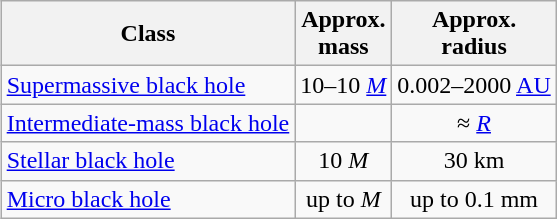<table class="wikitable" style="float:right; margin:0 0 0.5em 1em;">
<tr>
<th>Class</th>
<th>Approx.<br>mass</th>
<th>Approx.<br>radius</th>
</tr>
<tr>
<td><a href='#'>Supermassive black hole</a></td>
<td style="text-align: center;">10–10 <a href='#'><em>M</em></a></td>
<td style="text-align: center;">0.002–2000 <a href='#'>AU</a></td>
</tr>
<tr>
<td><a href='#'>Intermediate-mass black hole</a></td>
<td style="text-align: center;"></td>
<td style="text-align: center;"> ≈ <a href='#'><em>R</em></a></td>
</tr>
<tr>
<td><a href='#'>Stellar black hole</a></td>
<td style="text-align: center;">10 <em>M</em></td>
<td style="text-align: center;">30 km</td>
</tr>
<tr>
<td><a href='#'>Micro black hole</a></td>
<td style="text-align: center;">up to <em>M</em></td>
<td style="text-align: center;">up to 0.1 mm</td>
</tr>
</table>
